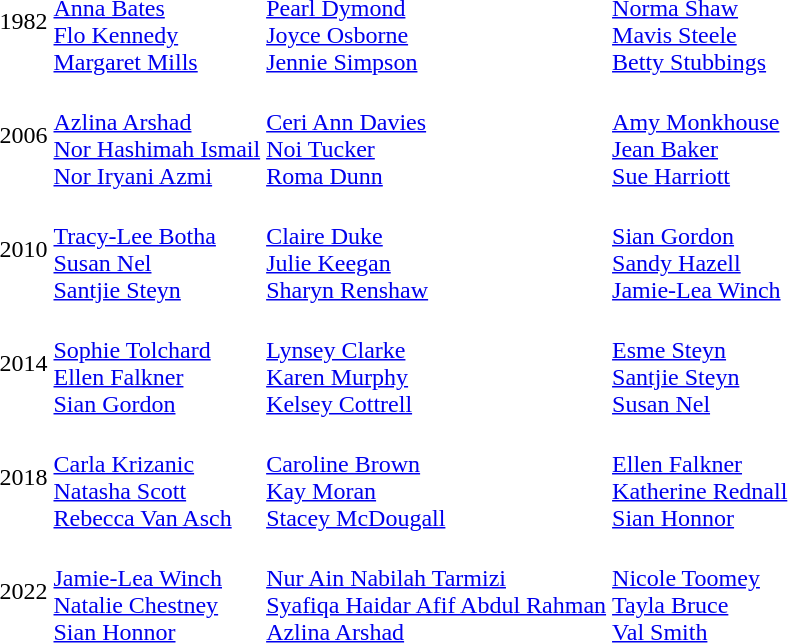<table>
<tr>
<td>1982<br></td>
<td><br><a href='#'>Anna Bates</a><br><a href='#'>Flo Kennedy</a><br><a href='#'>Margaret Mills</a></td>
<td><br><a href='#'>Pearl Dymond</a><br><a href='#'>Joyce Osborne</a><br><a href='#'>Jennie Simpson</a></td>
<td><br><a href='#'>Norma Shaw</a><br><a href='#'>Mavis Steele</a><br><a href='#'>Betty Stubbings</a></td>
</tr>
<tr>
<td>2006<br></td>
<td><br><a href='#'>Azlina Arshad</a><br><a href='#'>Nor Hashimah Ismail</a><br><a href='#'>Nor Iryani Azmi</a></td>
<td><br><a href='#'>Ceri Ann Davies</a><br><a href='#'>Noi Tucker</a><br><a href='#'>Roma Dunn</a></td>
<td><br><a href='#'>Amy Monkhouse</a><br><a href='#'>Jean Baker</a><br><a href='#'>Sue Harriott</a></td>
</tr>
<tr>
<td>2010<br></td>
<td><br><a href='#'>Tracy-Lee Botha</a><br><a href='#'>Susan Nel</a><br><a href='#'>Santjie Steyn</a></td>
<td><br><a href='#'>Claire Duke</a><br><a href='#'>Julie Keegan</a><br><a href='#'>Sharyn Renshaw</a></td>
<td><br><a href='#'>Sian Gordon</a><br><a href='#'>Sandy Hazell</a><br><a href='#'>Jamie-Lea Winch</a></td>
</tr>
<tr>
<td>2014<br></td>
<td><br><a href='#'>Sophie Tolchard</a><br><a href='#'>Ellen Falkner</a><br><a href='#'>Sian Gordon</a></td>
<td><br><a href='#'>Lynsey Clarke</a><br><a href='#'>Karen Murphy</a><br><a href='#'>Kelsey Cottrell</a></td>
<td><br><a href='#'>Esme Steyn</a><br><a href='#'>Santjie Steyn</a><br><a href='#'>Susan Nel</a></td>
</tr>
<tr>
<td>2018<br></td>
<td><br><a href='#'>Carla Krizanic</a><br><a href='#'>Natasha Scott</a><br><a href='#'>Rebecca Van Asch</a></td>
<td><br><a href='#'>Caroline Brown</a><br><a href='#'>Kay Moran</a><br><a href='#'>Stacey McDougall</a></td>
<td><br><a href='#'>Ellen Falkner</a><br><a href='#'>Katherine Rednall</a><br><a href='#'>Sian Honnor</a></td>
</tr>
<tr>
<td>2022<br></td>
<td><br><a href='#'>Jamie-Lea Winch</a><br><a href='#'>Natalie Chestney</a><br><a href='#'>Sian Honnor</a></td>
<td><br><a href='#'>Nur Ain Nabilah Tarmizi</a><br><a href='#'>Syafiqa Haidar Afif Abdul Rahman</a><br><a href='#'>Azlina Arshad</a></td>
<td><br><a href='#'>Nicole Toomey</a><br><a href='#'>Tayla Bruce</a><br><a href='#'>Val Smith</a></td>
</tr>
</table>
